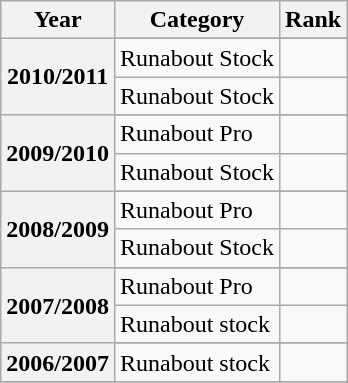<table class="wikitable">
<tr>
<th>Year</th>
<th>Category</th>
<th>Rank</th>
</tr>
<tr>
<th rowspan=3>2010/2011</th>
</tr>
<tr>
<td>Runabout Stock</td>
<td></td>
</tr>
<tr>
<td>Runabout Stock</td>
<td></td>
</tr>
<tr>
<th rowspan=3>2009/2010</th>
</tr>
<tr>
<td>Runabout Pro</td>
<td></td>
</tr>
<tr>
<td>Runabout Stock</td>
<td></td>
</tr>
<tr>
<th rowspan=3>2008/2009</th>
</tr>
<tr>
<td>Runabout Pro</td>
<td></td>
</tr>
<tr>
<td>Runabout Stock</td>
<td></td>
</tr>
<tr>
<th rowspan=3>2007/2008</th>
</tr>
<tr>
<td>Runabout Pro</td>
<td></td>
</tr>
<tr>
<td>Runabout stock</td>
<td></td>
</tr>
<tr>
<th rowspan=2>2006/2007</th>
</tr>
<tr>
<td>Runabout stock</td>
<td></td>
</tr>
<tr>
</tr>
</table>
